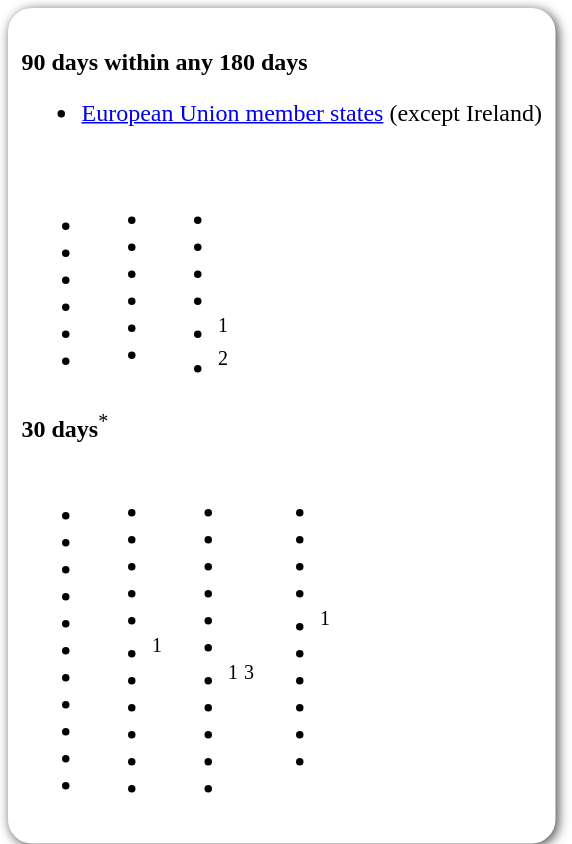<table style=" border-radius:1em; box-shadow: 0.1em 0.1em 0.5em rgba(0,0,0,0.75); background-color: white; border: 1px solid white; padding: 5px;">
<tr style="vertical-align:top;">
<td><br><strong>90 days within any 180 days</strong><ul><li> <a href='#'>European Union member states</a> (except Ireland)</li></ul><table>
<tr>
<td><br><ul><li></li><li></li><li></li><li></li><li></li><li></li></ul></td>
<td valign="top"><br><ul><li></li><li></li><li></li><li></li><li></li><li></li></ul></td>
<td valign="top"><br><ul><li></li><li></li><li></li><li></li><li><sup>1</sup></li><li><sup>2</sup></li></ul></td>
<td></td>
</tr>
</table>
<strong>30 days</strong><sup>*</sup><table>
<tr>
<td><br><ul><li></li><li></li><li></li><li></li><li></li><li></li><li></li><li></li><li></li><li></li><li></li></ul></td>
<td valign="top"><br><ul><li></li><li></li><li></li><li></li><li></li><li><sup>1</sup></li><li></li><li></li><li></li><li></li><li></li></ul></td>
<td valign="top"><br><ul><li></li><li></li><li></li><li></li><li></li><li></li><li><sup>1</sup> <sup>3</sup></li><li></li><li></li><li></li><li></li></ul></td>
<td valign="top"><br><ul><li></li><li></li><li></li><li></li><li><sup>1</sup></li><li></li><li></li><li></li><li></li><li></li></ul></td>
<td></td>
</tr>
</table>
</td>
</tr>
</table>
